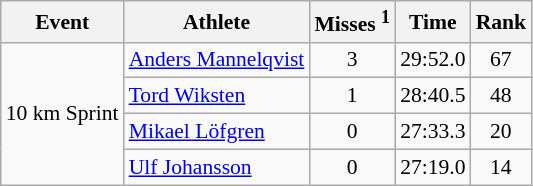<table class="wikitable" style="font-size:90%">
<tr>
<th>Event</th>
<th>Athlete</th>
<th>Misses <sup>1</sup></th>
<th>Time</th>
<th>Rank</th>
</tr>
<tr>
<td rowspan="4">10 km Sprint</td>
<td><a href='#'>Anders Mannelqvist</a></td>
<td align="center">3</td>
<td align="center">29:52.0</td>
<td align="center">67</td>
</tr>
<tr>
<td><a href='#'>Tord Wiksten</a></td>
<td align="center">1</td>
<td align="center">28:40.5</td>
<td align="center">48</td>
</tr>
<tr>
<td><a href='#'>Mikael Löfgren</a></td>
<td align="center">0</td>
<td align="center">27:33.3</td>
<td align="center">20</td>
</tr>
<tr>
<td><a href='#'>Ulf Johansson</a></td>
<td align="center">0</td>
<td align="center">27:19.0</td>
<td align="center">14</td>
</tr>
</table>
